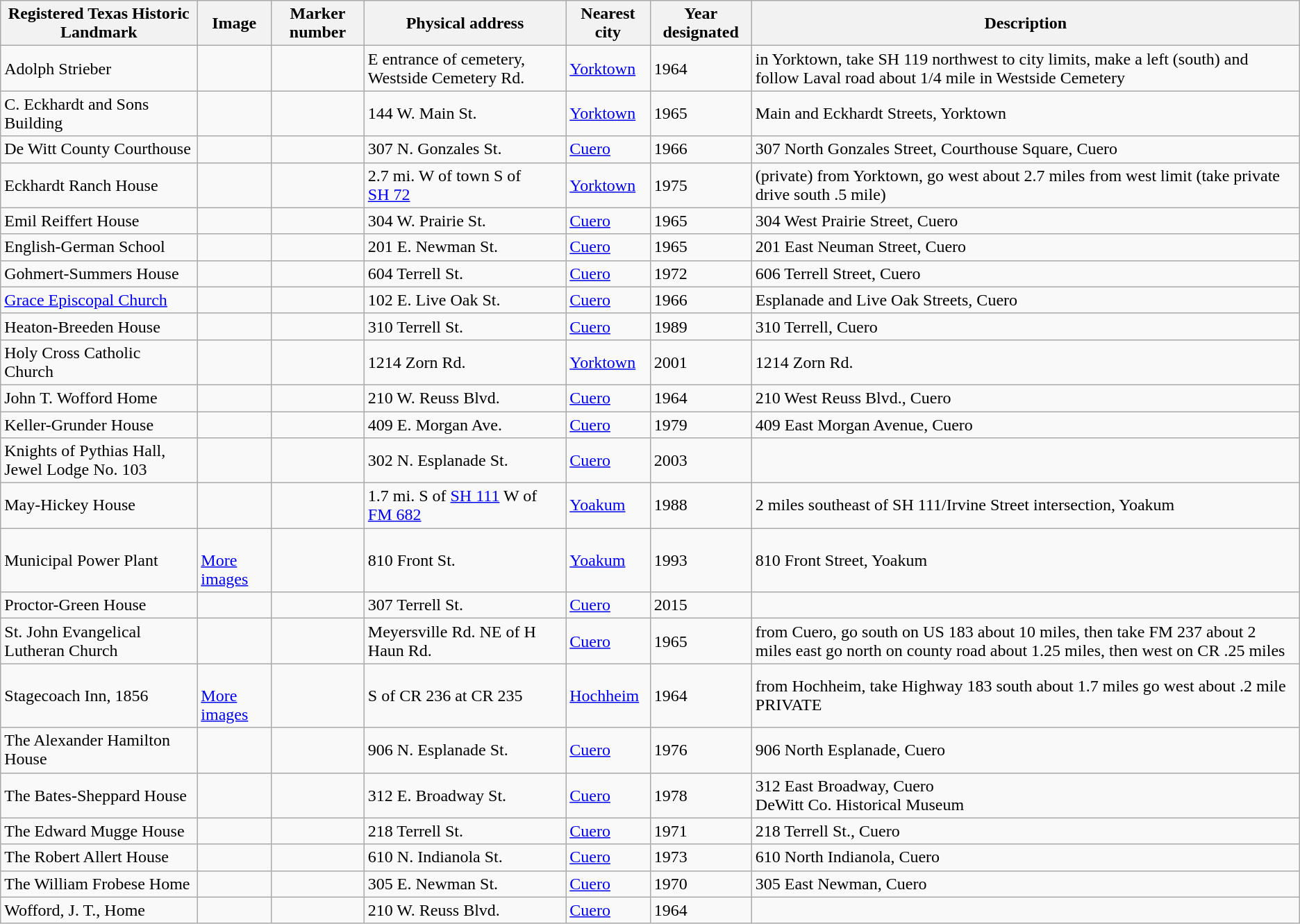<table class="wikitable sortable">
<tr>
<th>Registered Texas Historic Landmark</th>
<th>Image</th>
<th>Marker number</th>
<th>Physical address</th>
<th>Nearest city</th>
<th>Year designated</th>
<th>Description</th>
</tr>
<tr>
<td>Adolph Strieber</td>
<td></td>
<td></td>
<td>E entrance of cemetery, Westside Cemetery Rd.<br></td>
<td><a href='#'>Yorktown</a></td>
<td>1964</td>
<td>in Yorktown, take SH 119 northwest to city limits, make a left (south) and follow Laval road about 1/4 mile in Westside Cemetery</td>
</tr>
<tr>
<td>C. Eckhardt and Sons Building</td>
<td></td>
<td></td>
<td>144 W. Main St.<br></td>
<td><a href='#'>Yorktown</a></td>
<td>1965</td>
<td>Main and Eckhardt Streets, Yorktown</td>
</tr>
<tr>
<td>De Witt County Courthouse</td>
<td></td>
<td></td>
<td>307 N. Gonzales St.<br></td>
<td><a href='#'>Cuero</a></td>
<td>1966</td>
<td>307 North Gonzales Street, Courthouse Square, Cuero</td>
</tr>
<tr>
<td>Eckhardt Ranch House</td>
<td></td>
<td></td>
<td>2.7 mi. W of town S of <a href='#'>SH 72</a><br></td>
<td><a href='#'>Yorktown</a></td>
<td>1975</td>
<td>(private) from Yorktown, go west about 2.7 miles from west limit (take private drive south .5 mile)</td>
</tr>
<tr>
<td>Emil Reiffert House</td>
<td></td>
<td></td>
<td>304 W. Prairie St.<br></td>
<td><a href='#'>Cuero</a></td>
<td>1965</td>
<td>304 West Prairie Street, Cuero</td>
</tr>
<tr>
<td>English-German School</td>
<td></td>
<td></td>
<td>201 E. Newman St.<br></td>
<td><a href='#'>Cuero</a></td>
<td>1965</td>
<td>201 East Neuman Street, Cuero</td>
</tr>
<tr>
<td>Gohmert-Summers House</td>
<td></td>
<td></td>
<td>604 Terrell St.<br></td>
<td><a href='#'>Cuero</a></td>
<td>1972</td>
<td>606 Terrell Street, Cuero</td>
</tr>
<tr>
<td><a href='#'>Grace Episcopal Church</a></td>
<td></td>
<td></td>
<td>102 E. Live Oak St.<br></td>
<td><a href='#'>Cuero</a></td>
<td>1966</td>
<td>Esplanade and Live Oak Streets, Cuero</td>
</tr>
<tr>
<td>Heaton-Breeden House</td>
<td></td>
<td></td>
<td>310 Terrell St.<br></td>
<td><a href='#'>Cuero</a></td>
<td>1989</td>
<td>310 Terrell, Cuero</td>
</tr>
<tr>
<td>Holy Cross Catholic Church</td>
<td></td>
<td></td>
<td>1214 Zorn Rd.<br></td>
<td><a href='#'>Yorktown</a></td>
<td>2001</td>
<td>1214 Zorn Rd.</td>
</tr>
<tr>
<td>John T. Wofford Home</td>
<td></td>
<td></td>
<td>210 W. Reuss Blvd.<br></td>
<td><a href='#'>Cuero</a></td>
<td>1964</td>
<td>210 West Reuss Blvd., Cuero</td>
</tr>
<tr>
<td>Keller-Grunder House</td>
<td></td>
<td></td>
<td>409 E. Morgan Ave.<br></td>
<td><a href='#'>Cuero</a></td>
<td>1979</td>
<td>409 East Morgan Avenue, Cuero</td>
</tr>
<tr>
<td>Knights of Pythias Hall, Jewel Lodge No. 103</td>
<td></td>
<td></td>
<td>302 N. Esplanade St.<br></td>
<td><a href='#'>Cuero</a></td>
<td>2003</td>
<td></td>
</tr>
<tr>
<td>May-Hickey House</td>
<td></td>
<td></td>
<td>1.7 mi. S of <a href='#'>SH 111</a> W  of <a href='#'>FM 682</a><br></td>
<td><a href='#'>Yoakum</a></td>
<td>1988</td>
<td>2 miles southeast of SH 111/Irvine Street intersection, Yoakum</td>
</tr>
<tr>
<td>Municipal Power Plant</td>
<td><br> <a href='#'>More images</a></td>
<td></td>
<td>810 Front St.<br></td>
<td><a href='#'>Yoakum</a></td>
<td>1993</td>
<td>810 Front Street, Yoakum</td>
</tr>
<tr>
<td>Proctor-Green House</td>
<td></td>
<td></td>
<td>307 Terrell St.<br></td>
<td><a href='#'>Cuero</a></td>
<td>2015</td>
<td></td>
</tr>
<tr>
<td>St. John Evangelical Lutheran Church</td>
<td></td>
<td></td>
<td>Meyersville Rd. NE of H Haun Rd.<br></td>
<td><a href='#'>Cuero</a></td>
<td>1965</td>
<td>from Cuero, go south on US 183 about 10 miles, then take FM 237 about 2 miles east go north on county road about 1.25 miles, then west on CR .25 miles</td>
</tr>
<tr>
<td>Stagecoach Inn, 1856</td>
<td><br> <a href='#'>More images</a></td>
<td></td>
<td>S of CR 236 at CR 235<br></td>
<td><a href='#'>Hochheim</a></td>
<td>1964</td>
<td>from Hochheim, take Highway 183 south about 1.7 miles go west about .2 mile PRIVATE</td>
</tr>
<tr>
<td>The Alexander Hamilton House</td>
<td></td>
<td></td>
<td>906 N. Esplanade St.<br></td>
<td><a href='#'>Cuero</a></td>
<td>1976</td>
<td>906 North Esplanade, Cuero</td>
</tr>
<tr>
<td>The Bates-Sheppard House</td>
<td></td>
<td></td>
<td>312 E. Broadway St.<br></td>
<td><a href='#'>Cuero</a></td>
<td>1978</td>
<td>312 East Broadway, Cuero<br>DeWitt Co. Historical Museum</td>
</tr>
<tr>
<td>The Edward Mugge House</td>
<td></td>
<td></td>
<td>218 Terrell St.<br></td>
<td><a href='#'>Cuero</a></td>
<td>1971</td>
<td>218 Terrell St., Cuero</td>
</tr>
<tr>
<td>The Robert Allert House</td>
<td></td>
<td></td>
<td>610 N. Indianola St.<br></td>
<td><a href='#'>Cuero</a></td>
<td>1973</td>
<td>610 North Indianola, Cuero</td>
</tr>
<tr>
<td>The William Frobese Home</td>
<td></td>
<td></td>
<td>305 E. Newman St.<br></td>
<td><a href='#'>Cuero</a></td>
<td>1970</td>
<td>305 East Newman, Cuero</td>
</tr>
<tr>
<td>Wofford, J. T., Home</td>
<td></td>
<td></td>
<td>210 W. Reuss Blvd.<br></td>
<td><a href='#'>Cuero</a></td>
<td>1964</td>
<td></td>
</tr>
</table>
